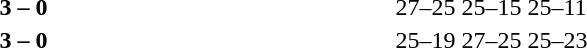<table>
<tr>
<th width=200></th>
<th width=80></th>
<th width=200></th>
<th width=220></th>
</tr>
<tr>
<td align=right><strong></strong></td>
<td align=center><strong>3 – 0</strong></td>
<td></td>
<td>27–25 25–15 25–11</td>
</tr>
<tr>
<td align=right><strong></strong></td>
<td align=center><strong>3 – 0</strong></td>
<td></td>
<td>25–19 27–25 25–23</td>
</tr>
</table>
